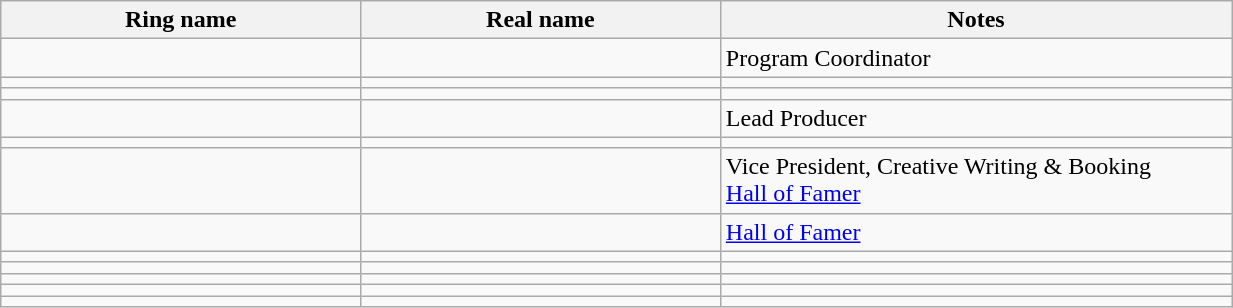<table class="wikitable sortable" style="width:65%;">
<tr>
<th width=19%>Ring name</th>
<th width=19%>Real name</th>
<th width=27%>Notes</th>
</tr>
<tr>
<td></td>
<td></td>
<td>Program Coordinator</td>
</tr>
<tr>
<td></td>
<td></td>
<td></td>
</tr>
<tr>
<td></td>
<td></td>
<td></td>
</tr>
<tr>
<td></td>
<td></td>
<td>Lead Producer</td>
</tr>
<tr>
<td></td>
<td></td>
<td></td>
</tr>
<tr>
<td></td>
<td></td>
<td>Vice President, Creative Writing & Booking<br><a href='#'>Hall of Famer</a></td>
</tr>
<tr>
<td></td>
<td></td>
<td><a href='#'>Hall of Famer</a></td>
</tr>
<tr>
<td></td>
<td></td>
<td></td>
</tr>
<tr>
<td></td>
<td></td>
<td></td>
</tr>
<tr>
<td></td>
<td></td>
<td></td>
</tr>
<tr>
<td></td>
<td></td>
<td></td>
</tr>
<tr>
<td></td>
<td></td>
<td></td>
</tr>
</table>
